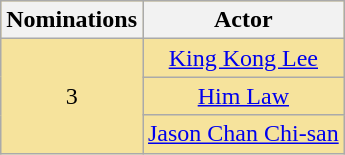<table class="wikitable" rowspan=2 style="text-align: center; background: #f6e39c">
<tr>
<th scope="col" width="55">Nominations</th>
<th scope="col" align="center">Actor</th>
</tr>
<tr>
<td rowspan=3 style="text-align:center;">3</td>
<td><a href='#'>King Kong Lee</a></td>
</tr>
<tr>
<td><a href='#'>Him Law</a></td>
</tr>
<tr>
<td><a href='#'>Jason Chan Chi-san</a></td>
</tr>
</table>
